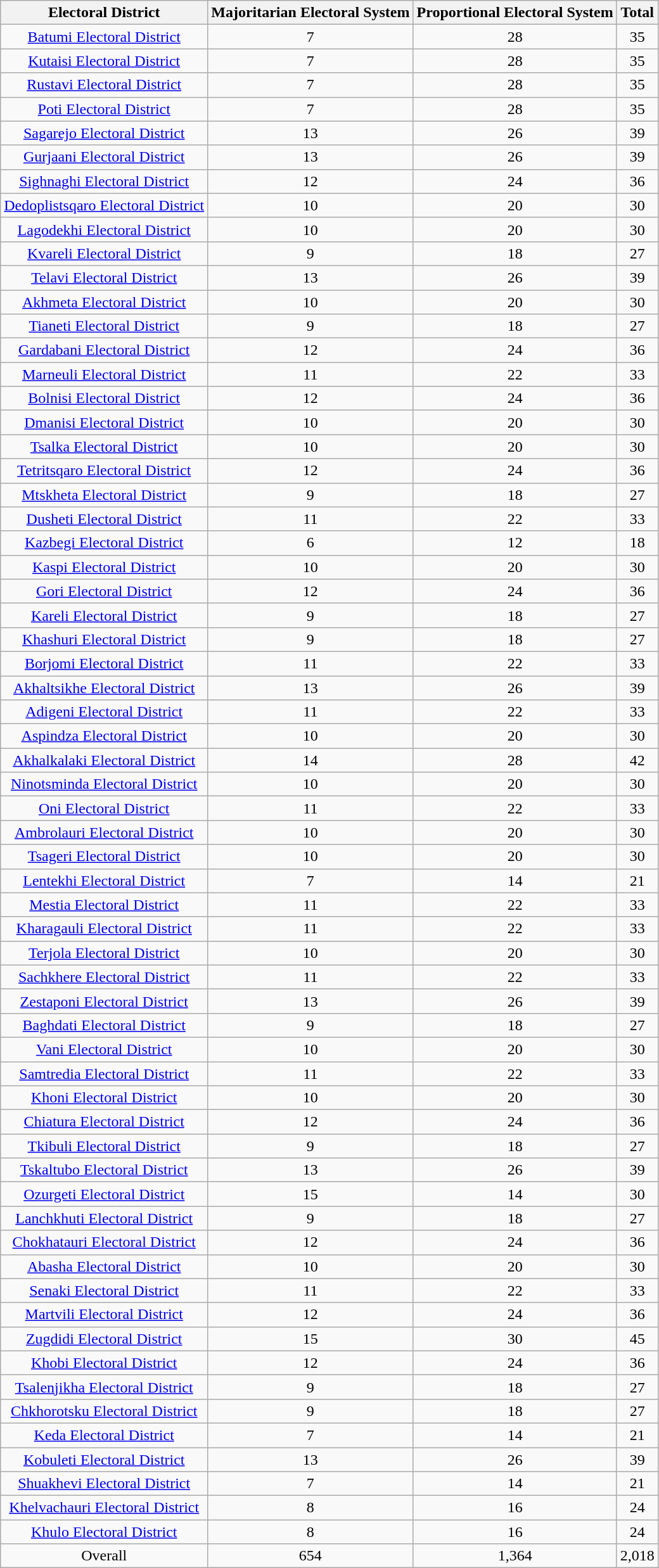<table class="wikitable sortable" style="text-align:center">
<tr>
<th rowspan="1">Electoral District</th>
<th rowspan="1">Majoritarian Electoral System</th>
<th rowspan="1">Proportional Electoral System</th>
<th rowspan="1">Total</th>
</tr>
<tr>
<td><a href='#'>Batumi Electoral District</a></td>
<td style="text-align:center">7</td>
<td style="text-align:center">28</td>
<td style="text-align:center">35</td>
</tr>
<tr>
<td><a href='#'>Kutaisi Electoral District</a></td>
<td style="text-align:center">7</td>
<td style="text-align:center">28</td>
<td style="text-align:center">35</td>
</tr>
<tr>
<td><a href='#'>Rustavi Electoral District</a></td>
<td style="text-align:center">7</td>
<td style="text-align:center">28</td>
<td style="text-align:center">35</td>
</tr>
<tr>
<td><a href='#'>Poti Electoral District</a></td>
<td style="text-align:center">7</td>
<td style="text-align:center">28</td>
<td style="text-align:center">35</td>
</tr>
<tr>
<td><a href='#'>Sagarejo Electoral District</a></td>
<td style="text-align:center">13</td>
<td style="text-align:center">26</td>
<td style="text-align:center">39</td>
</tr>
<tr>
<td><a href='#'>Gurjaani Electoral District</a></td>
<td style="text-align:center">13</td>
<td style="text-align:center">26</td>
<td style="text-align:center">39</td>
</tr>
<tr>
<td><a href='#'>Sighnaghi Electoral District</a></td>
<td style="text-align:center">12</td>
<td style="text-align:center">24</td>
<td style="text-align:center">36</td>
</tr>
<tr>
<td><a href='#'>Dedoplistsqaro Electoral District</a></td>
<td style="text-align:center">10</td>
<td style="text-align:center">20</td>
<td style="text-align:center">30</td>
</tr>
<tr>
<td><a href='#'>Lagodekhi Electoral District</a></td>
<td style="text-align:center">10</td>
<td style="text-align:center">20</td>
<td style="text-align:center">30</td>
</tr>
<tr>
<td><a href='#'>Kvareli Electoral District</a></td>
<td style="text-align:center">9</td>
<td style="text-align:center">18</td>
<td style="text-align:center">27</td>
</tr>
<tr>
<td><a href='#'>Telavi Electoral District</a></td>
<td style="text-align:center">13</td>
<td style="text-align:center">26</td>
<td style="text-align:center">39</td>
</tr>
<tr>
<td><a href='#'>Akhmeta Electoral District</a></td>
<td style="text-align:center">10</td>
<td style="text-align:center">20</td>
<td style="text-align:center">30</td>
</tr>
<tr>
<td><a href='#'>Tianeti Electoral District</a></td>
<td style="text-align:center">9</td>
<td style="text-align:center">18</td>
<td style="text-align:center">27</td>
</tr>
<tr>
<td><a href='#'>Gardabani Electoral District</a></td>
<td style="text-align:center">12</td>
<td style="text-align:center">24</td>
<td style="text-align:center">36</td>
</tr>
<tr>
<td><a href='#'>Marneuli Electoral District</a></td>
<td style="text-align:center">11</td>
<td style="text-align:center">22</td>
<td style="text-align:center">33</td>
</tr>
<tr>
<td><a href='#'>Bolnisi Electoral District</a></td>
<td style="text-align:center">12</td>
<td style="text-align:center">24</td>
<td style="text-align:center">36</td>
</tr>
<tr>
<td><a href='#'>Dmanisi Electoral District</a></td>
<td style="text-align:center">10</td>
<td style="text-align:center">20</td>
<td style="text-align:center">30</td>
</tr>
<tr>
<td><a href='#'>Tsalka Electoral District</a></td>
<td style="text-align:center">10</td>
<td style="text-align:center">20</td>
<td style="text-align:center">30</td>
</tr>
<tr>
<td><a href='#'>Tetritsqaro Electoral District</a></td>
<td style="text-align:center">12</td>
<td style="text-align:center">24</td>
<td style="text-align:center">36</td>
</tr>
<tr>
<td><a href='#'>Mtskheta Electoral District</a></td>
<td style="text-align:center">9</td>
<td style="text-align:center">18</td>
<td style="text-align:center">27</td>
</tr>
<tr>
<td><a href='#'>Dusheti Electoral District</a></td>
<td style="text-align:center">11</td>
<td style="text-align:center">22</td>
<td style="text-align:center">33</td>
</tr>
<tr>
<td><a href='#'>Kazbegi Electoral District</a></td>
<td style="text-align:center">6</td>
<td style="text-align:center">12</td>
<td style="text-align:center">18</td>
</tr>
<tr>
<td><a href='#'>Kaspi Electoral District</a></td>
<td style="text-align:center">10</td>
<td style="text-align:center">20</td>
<td style="text-align:center">30</td>
</tr>
<tr>
<td><a href='#'>Gori Electoral District</a></td>
<td style="text-align:center">12</td>
<td style="text-align:center">24</td>
<td style="text-align:center">36</td>
</tr>
<tr>
<td><a href='#'>Kareli Electoral District</a></td>
<td style="text-align:center">9</td>
<td style="text-align:center">18</td>
<td style="text-align:center">27</td>
</tr>
<tr>
<td><a href='#'>Khashuri Electoral District</a></td>
<td style="text-align:center">9</td>
<td style="text-align:center">18</td>
<td style="text-align:center">27</td>
</tr>
<tr>
<td><a href='#'>Borjomi Electoral District</a></td>
<td style="text-align:center">11</td>
<td style="text-align:center">22</td>
<td style="text-align:center">33</td>
</tr>
<tr>
<td><a href='#'>Akhaltsikhe Electoral District</a></td>
<td style="text-align:center">13</td>
<td style="text-align:center">26</td>
<td style="text-align:center">39</td>
</tr>
<tr>
<td><a href='#'>Adigeni Electoral District</a></td>
<td style="text-align:center">11</td>
<td style="text-align:center">22</td>
<td style="text-align:center">33</td>
</tr>
<tr>
<td><a href='#'>Aspindza Electoral District</a></td>
<td style="text-align:center">10</td>
<td style="text-align:center">20</td>
<td style="text-align:center">30</td>
</tr>
<tr>
<td><a href='#'>Akhalkalaki Electoral District</a></td>
<td style="text-align:center">14</td>
<td style="text-align:center">28</td>
<td style="text-align:center">42</td>
</tr>
<tr>
<td><a href='#'>Ninotsminda Electoral District</a></td>
<td style="text-align:center">10</td>
<td style="text-align:center">20</td>
<td style="text-align:center">30</td>
</tr>
<tr>
<td><a href='#'>Oni Electoral District</a></td>
<td style="text-align:center">11</td>
<td style="text-align:center">22</td>
<td style="text-align:center">33</td>
</tr>
<tr>
<td><a href='#'>Ambrolauri Electoral District</a></td>
<td style="text-align:center">10</td>
<td style="text-align:center">20</td>
<td style="text-align:center">30</td>
</tr>
<tr>
<td><a href='#'>Tsageri Electoral District</a></td>
<td style="text-align:center">10</td>
<td style="text-align:center">20</td>
<td style="text-align:center">30</td>
</tr>
<tr>
<td><a href='#'>Lentekhi Electoral District</a></td>
<td style="text-align:center">7</td>
<td style="text-align:center">14</td>
<td style="text-align:center">21</td>
</tr>
<tr>
<td><a href='#'>Mestia Electoral District</a></td>
<td style="text-align:center">11</td>
<td style="text-align:center">22</td>
<td style="text-align:center">33</td>
</tr>
<tr>
<td><a href='#'>Kharagauli Electoral District</a></td>
<td style="text-align:center">11</td>
<td style="text-align:center">22</td>
<td style="text-align:center">33</td>
</tr>
<tr>
<td><a href='#'>Terjola Electoral District</a></td>
<td style="text-align:center">10</td>
<td style="text-align:center">20</td>
<td style="text-align:center">30</td>
</tr>
<tr>
<td><a href='#'>Sachkhere Electoral District</a></td>
<td style="text-align:center">11</td>
<td style="text-align:center">22</td>
<td style="text-align:center">33</td>
</tr>
<tr>
<td><a href='#'>Zestaponi Electoral District</a></td>
<td style="text-align:center">13</td>
<td style="text-align:center">26</td>
<td style="text-align:center">39</td>
</tr>
<tr>
<td><a href='#'>Baghdati Electoral District</a></td>
<td style="text-align:center">9</td>
<td style="text-align:center">18</td>
<td style="text-align:center">27</td>
</tr>
<tr>
<td><a href='#'>Vani Electoral District</a></td>
<td style="text-align:center">10</td>
<td style="text-align:center">20</td>
<td style="text-align:center">30</td>
</tr>
<tr>
<td><a href='#'>Samtredia Electoral District</a></td>
<td style="text-align:center">11</td>
<td style="text-align:center">22</td>
<td style="text-align:center">33</td>
</tr>
<tr>
<td><a href='#'>Khoni Electoral District</a></td>
<td style="text-align:center">10</td>
<td style="text-align:center">20</td>
<td style="text-align:center">30</td>
</tr>
<tr>
<td><a href='#'>Chiatura Electoral District</a></td>
<td style="text-align:center">12</td>
<td style="text-align:center">24</td>
<td style="text-align:center">36</td>
</tr>
<tr>
<td><a href='#'>Tkibuli Electoral District</a></td>
<td style="text-align:center">9</td>
<td style="text-align:center">18</td>
<td style="text-align:center">27</td>
</tr>
<tr>
<td><a href='#'>Tskaltubo Electoral District</a></td>
<td style="text-align:center">13</td>
<td style="text-align:center">26</td>
<td style="text-align:center">39</td>
</tr>
<tr>
<td><a href='#'>Ozurgeti Electoral District</a></td>
<td style="text-align:center">15</td>
<td style="text-align:center">14</td>
<td style="text-align:center">30</td>
</tr>
<tr>
<td><a href='#'>Lanchkhuti Electoral District</a></td>
<td style="text-align:center">9</td>
<td style="text-align:center">18</td>
<td style="text-align:center">27</td>
</tr>
<tr>
<td><a href='#'>Chokhatauri Electoral District</a></td>
<td style="text-align:center">12</td>
<td style="text-align:center">24</td>
<td style="text-align:center">36</td>
</tr>
<tr>
<td><a href='#'>Abasha Electoral District</a></td>
<td style="text-align:center">10</td>
<td style="text-align:center">20</td>
<td style="text-align:center">30</td>
</tr>
<tr>
<td><a href='#'>Senaki Electoral District</a></td>
<td style="text-align:center">11</td>
<td style="text-align:center">22</td>
<td style="text-align:center">33</td>
</tr>
<tr>
<td><a href='#'>Martvili Electoral District</a></td>
<td style="text-align:center">12</td>
<td style="text-align:center">24</td>
<td style="text-align:center">36</td>
</tr>
<tr>
<td><a href='#'>Zugdidi Electoral District</a></td>
<td style="text-align:center">15</td>
<td style="text-align:center">30</td>
<td style="text-align:center">45</td>
</tr>
<tr>
<td><a href='#'>Khobi Electoral District</a></td>
<td style="text-align:center">12</td>
<td style="text-align:center">24</td>
<td style="text-align:center">36</td>
</tr>
<tr>
<td><a href='#'>Tsalenjikha Electoral District</a></td>
<td style="text-align:center">9</td>
<td style="text-align:center">18</td>
<td style="text-align:center">27</td>
</tr>
<tr>
<td><a href='#'>Chkhorotsku Electoral District</a></td>
<td style="text-align:center">9</td>
<td style="text-align:center">18</td>
<td style="text-align:center">27</td>
</tr>
<tr>
<td><a href='#'>Keda Electoral District</a></td>
<td style="text-align:center">7</td>
<td style="text-align:center">14</td>
<td style="text-align:center">21</td>
</tr>
<tr>
<td><a href='#'>Kobuleti Electoral District</a></td>
<td style="text-align:center">13</td>
<td style="text-align:center">26</td>
<td style="text-align:center">39</td>
</tr>
<tr>
<td><a href='#'>Shuakhevi Electoral District</a></td>
<td style="text-align:center">7</td>
<td style="text-align:center">14</td>
<td style="text-align:center">21</td>
</tr>
<tr>
<td><a href='#'>Khelvachauri Electoral District</a></td>
<td style="text-align:center">8</td>
<td style="text-align:center">16</td>
<td style="text-align:center">24</td>
</tr>
<tr>
<td><a href='#'>Khulo Electoral District</a></td>
<td style="text-align:center">8</td>
<td style="text-align:center">16</td>
<td style="text-align:center">24</td>
</tr>
<tr>
<td>Overall</td>
<td>654</td>
<td>1,364</td>
<td>2,018</td>
</tr>
</table>
